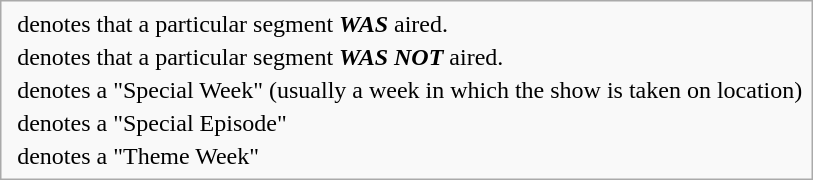<table class="infobox" style="font-size:100%">
<tr>
<td></td>
<td>denotes that a particular segment <strong><em>WAS</em></strong> aired.</td>
</tr>
<tr>
<td></td>
<td>denotes that a particular segment <strong><em>WAS NOT</em></strong> aired.</td>
</tr>
<tr>
<td></td>
<td>denotes a "Special Week" (usually a week in which the show is taken on location)</td>
</tr>
<tr>
<td></td>
<td>denotes a "Special Episode"</td>
</tr>
<tr>
<td></td>
<td>denotes a "Theme Week"</td>
</tr>
</table>
